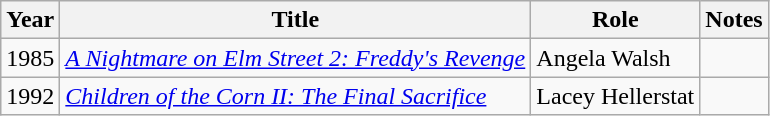<table class="wikitable sortable">
<tr>
<th>Year</th>
<th>Title</th>
<th>Role</th>
<th>Notes</th>
</tr>
<tr>
<td>1985</td>
<td><em><a href='#'>A Nightmare on Elm Street 2: Freddy's Revenge</a></em></td>
<td>Angela Walsh</td>
<td></td>
</tr>
<tr>
<td>1992</td>
<td><em><a href='#'>Children of the Corn II: The Final Sacrifice</a></em></td>
<td>Lacey Hellerstat</td>
<td></td>
</tr>
</table>
